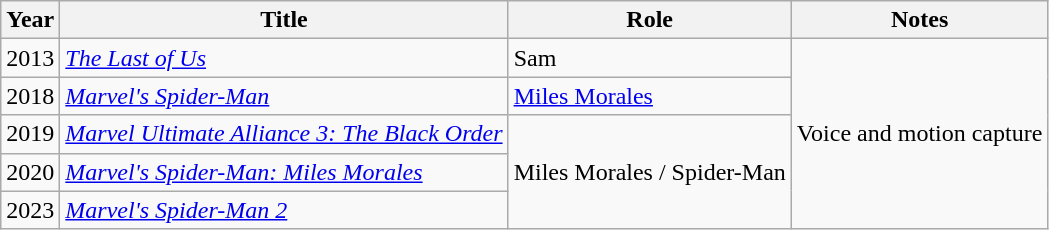<table class="wikitable sortable">
<tr>
<th>Year</th>
<th>Title</th>
<th>Role</th>
<th class="unsortable">Notes</th>
</tr>
<tr>
<td>2013</td>
<td><em><a href='#'>The Last of Us</a></em></td>
<td>Sam</td>
<td rowspan="5">Voice and motion capture</td>
</tr>
<tr>
<td>2018</td>
<td><em><a href='#'>Marvel's Spider-Man</a></em></td>
<td><a href='#'>Miles Morales</a></td>
</tr>
<tr>
<td>2019</td>
<td><em><a href='#'>Marvel Ultimate Alliance 3: The Black Order</a></em></td>
<td rowspan="3">Miles Morales / Spider-Man</td>
</tr>
<tr>
<td>2020</td>
<td><em><a href='#'>Marvel's Spider-Man: Miles Morales</a></em></td>
</tr>
<tr>
<td>2023</td>
<td><em><a href='#'>Marvel's Spider-Man 2</a></em></td>
</tr>
</table>
